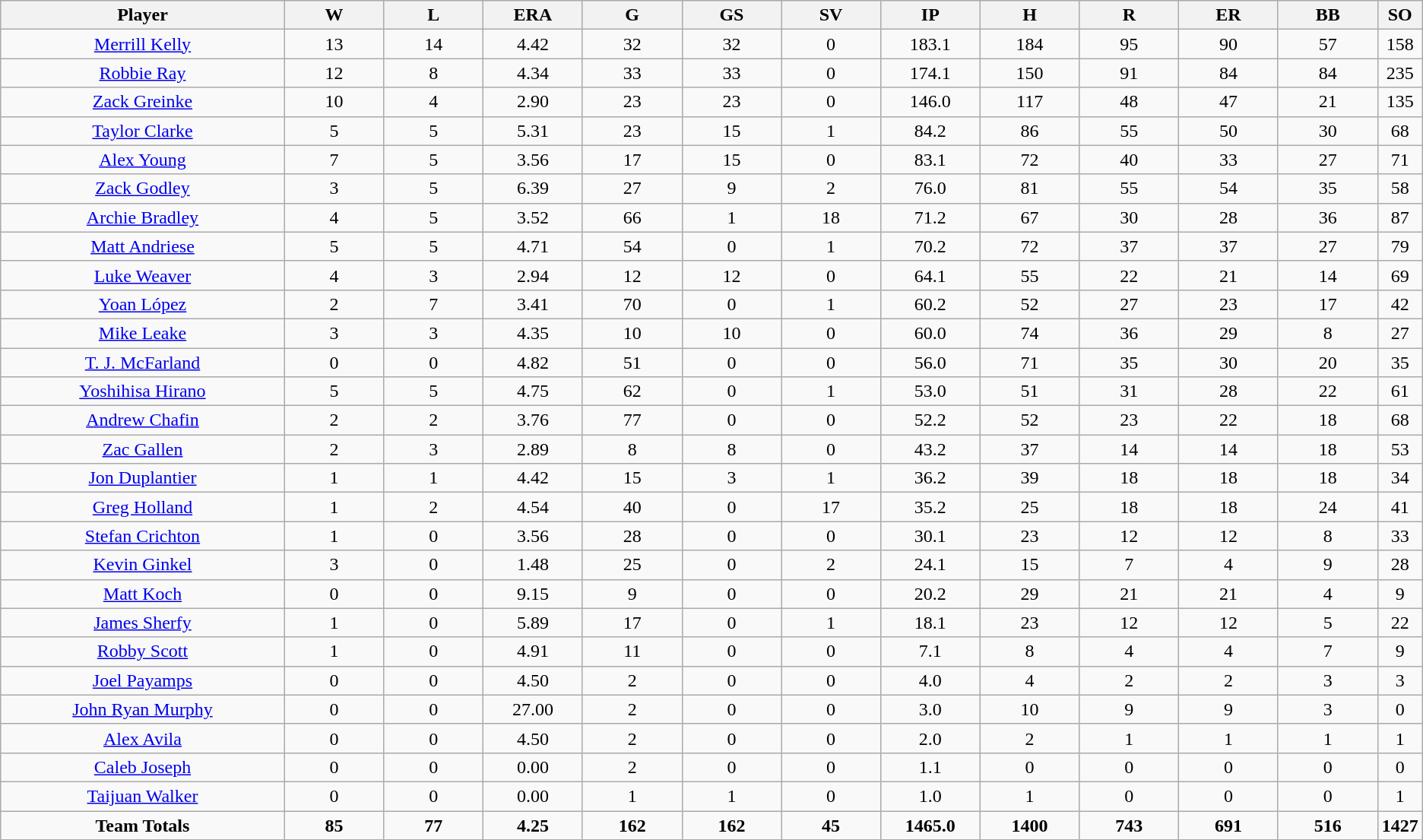<table class=wikitable style="text-align:center">
<tr>
<th bgcolor=#DDDDFF; width="20%">Player</th>
<th bgcolor=#DDDDFF; width="7%">W</th>
<th bgcolor=#DDDDFF; width="7%">L</th>
<th bgcolor=#DDDDFF; width="7%">ERA</th>
<th bgcolor=#DDDDFF; width="7%">G</th>
<th bgcolor=#DDDDFF; width="7%">GS</th>
<th bgcolor=#DDDDFF; width="7%">SV</th>
<th bgcolor=#DDDDFF; width="7%">IP</th>
<th bgcolor=#DDDDFF; width="7%">H</th>
<th bgcolor=#DDDDFF; width="7%">R</th>
<th bgcolor=#DDDDFF; width="7%">ER</th>
<th bgcolor=#DDDDFF; width="7%">BB</th>
<th bgcolor=#DDDDFF; width="7%">SO</th>
</tr>
<tr>
<td><a href='#'>Merrill Kelly</a></td>
<td>13</td>
<td>14</td>
<td>4.42</td>
<td>32</td>
<td>32</td>
<td>0</td>
<td>183.1</td>
<td>184</td>
<td>95</td>
<td>90</td>
<td>57</td>
<td>158</td>
</tr>
<tr>
<td><a href='#'>Robbie Ray</a></td>
<td>12</td>
<td>8</td>
<td>4.34</td>
<td>33</td>
<td>33</td>
<td>0</td>
<td>174.1</td>
<td>150</td>
<td>91</td>
<td>84</td>
<td>84</td>
<td>235</td>
</tr>
<tr>
<td><a href='#'>Zack Greinke</a></td>
<td>10</td>
<td>4</td>
<td>2.90</td>
<td>23</td>
<td>23</td>
<td>0</td>
<td>146.0</td>
<td>117</td>
<td>48</td>
<td>47</td>
<td>21</td>
<td>135</td>
</tr>
<tr>
<td><a href='#'>Taylor Clarke</a></td>
<td>5</td>
<td>5</td>
<td>5.31</td>
<td>23</td>
<td>15</td>
<td>1</td>
<td>84.2</td>
<td>86</td>
<td>55</td>
<td>50</td>
<td>30</td>
<td>68</td>
</tr>
<tr>
<td><a href='#'>Alex Young</a></td>
<td>7</td>
<td>5</td>
<td>3.56</td>
<td>17</td>
<td>15</td>
<td>0</td>
<td>83.1</td>
<td>72</td>
<td>40</td>
<td>33</td>
<td>27</td>
<td>71</td>
</tr>
<tr>
<td><a href='#'>Zack Godley</a></td>
<td>3</td>
<td>5</td>
<td>6.39</td>
<td>27</td>
<td>9</td>
<td>2</td>
<td>76.0</td>
<td>81</td>
<td>55</td>
<td>54</td>
<td>35</td>
<td>58</td>
</tr>
<tr>
<td><a href='#'>Archie Bradley</a></td>
<td>4</td>
<td>5</td>
<td>3.52</td>
<td>66</td>
<td>1</td>
<td>18</td>
<td>71.2</td>
<td>67</td>
<td>30</td>
<td>28</td>
<td>36</td>
<td>87</td>
</tr>
<tr>
<td><a href='#'>Matt Andriese</a></td>
<td>5</td>
<td>5</td>
<td>4.71</td>
<td>54</td>
<td>0</td>
<td>1</td>
<td>70.2</td>
<td>72</td>
<td>37</td>
<td>37</td>
<td>27</td>
<td>79</td>
</tr>
<tr>
<td><a href='#'>Luke Weaver</a></td>
<td>4</td>
<td>3</td>
<td>2.94</td>
<td>12</td>
<td>12</td>
<td>0</td>
<td>64.1</td>
<td>55</td>
<td>22</td>
<td>21</td>
<td>14</td>
<td>69</td>
</tr>
<tr>
<td><a href='#'>Yoan López</a></td>
<td>2</td>
<td>7</td>
<td>3.41</td>
<td>70</td>
<td>0</td>
<td>1</td>
<td>60.2</td>
<td>52</td>
<td>27</td>
<td>23</td>
<td>17</td>
<td>42</td>
</tr>
<tr>
<td><a href='#'>Mike Leake</a></td>
<td>3</td>
<td>3</td>
<td>4.35</td>
<td>10</td>
<td>10</td>
<td>0</td>
<td>60.0</td>
<td>74</td>
<td>36</td>
<td>29</td>
<td>8</td>
<td>27</td>
</tr>
<tr>
<td><a href='#'>T. J. McFarland</a></td>
<td>0</td>
<td>0</td>
<td>4.82</td>
<td>51</td>
<td>0</td>
<td>0</td>
<td>56.0</td>
<td>71</td>
<td>35</td>
<td>30</td>
<td>20</td>
<td>35</td>
</tr>
<tr>
<td><a href='#'>Yoshihisa Hirano</a></td>
<td>5</td>
<td>5</td>
<td>4.75</td>
<td>62</td>
<td>0</td>
<td>1</td>
<td>53.0</td>
<td>51</td>
<td>31</td>
<td>28</td>
<td>22</td>
<td>61</td>
</tr>
<tr>
<td><a href='#'>Andrew Chafin</a></td>
<td>2</td>
<td>2</td>
<td>3.76</td>
<td>77</td>
<td>0</td>
<td>0</td>
<td>52.2</td>
<td>52</td>
<td>23</td>
<td>22</td>
<td>18</td>
<td>68</td>
</tr>
<tr>
<td><a href='#'>Zac Gallen</a></td>
<td>2</td>
<td>3</td>
<td>2.89</td>
<td>8</td>
<td>8</td>
<td>0</td>
<td>43.2</td>
<td>37</td>
<td>14</td>
<td>14</td>
<td>18</td>
<td>53</td>
</tr>
<tr>
<td><a href='#'>Jon Duplantier</a></td>
<td>1</td>
<td>1</td>
<td>4.42</td>
<td>15</td>
<td>3</td>
<td>1</td>
<td>36.2</td>
<td>39</td>
<td>18</td>
<td>18</td>
<td>18</td>
<td>34</td>
</tr>
<tr>
<td><a href='#'>Greg Holland</a></td>
<td>1</td>
<td>2</td>
<td>4.54</td>
<td>40</td>
<td>0</td>
<td>17</td>
<td>35.2</td>
<td>25</td>
<td>18</td>
<td>18</td>
<td>24</td>
<td>41</td>
</tr>
<tr>
<td><a href='#'>Stefan Crichton</a></td>
<td>1</td>
<td>0</td>
<td>3.56</td>
<td>28</td>
<td>0</td>
<td>0</td>
<td>30.1</td>
<td>23</td>
<td>12</td>
<td>12</td>
<td>8</td>
<td>33</td>
</tr>
<tr>
<td><a href='#'>Kevin Ginkel</a></td>
<td>3</td>
<td>0</td>
<td>1.48</td>
<td>25</td>
<td>0</td>
<td>2</td>
<td>24.1</td>
<td>15</td>
<td>7</td>
<td>4</td>
<td>9</td>
<td>28</td>
</tr>
<tr>
<td><a href='#'>Matt Koch</a></td>
<td>0</td>
<td>0</td>
<td>9.15</td>
<td>9</td>
<td>0</td>
<td>0</td>
<td>20.2</td>
<td>29</td>
<td>21</td>
<td>21</td>
<td>4</td>
<td>9</td>
</tr>
<tr>
<td><a href='#'>James Sherfy</a></td>
<td>1</td>
<td>0</td>
<td>5.89</td>
<td>17</td>
<td>0</td>
<td>1</td>
<td>18.1</td>
<td>23</td>
<td>12</td>
<td>12</td>
<td>5</td>
<td>22</td>
</tr>
<tr>
<td><a href='#'>Robby Scott</a></td>
<td>1</td>
<td>0</td>
<td>4.91</td>
<td>11</td>
<td>0</td>
<td>0</td>
<td>7.1</td>
<td>8</td>
<td>4</td>
<td>4</td>
<td>7</td>
<td>9</td>
</tr>
<tr>
<td><a href='#'>Joel Payamps</a></td>
<td>0</td>
<td>0</td>
<td>4.50</td>
<td>2</td>
<td>0</td>
<td>0</td>
<td>4.0</td>
<td>4</td>
<td>2</td>
<td>2</td>
<td>3</td>
<td>3</td>
</tr>
<tr>
<td><a href='#'>John Ryan Murphy</a></td>
<td>0</td>
<td>0</td>
<td>27.00</td>
<td>2</td>
<td>0</td>
<td>0</td>
<td>3.0</td>
<td>10</td>
<td>9</td>
<td>9</td>
<td>3</td>
<td>0</td>
</tr>
<tr>
<td><a href='#'>Alex Avila</a></td>
<td>0</td>
<td>0</td>
<td>4.50</td>
<td>2</td>
<td>0</td>
<td>0</td>
<td>2.0</td>
<td>2</td>
<td>1</td>
<td>1</td>
<td>1</td>
<td>1</td>
</tr>
<tr>
<td><a href='#'>Caleb Joseph</a></td>
<td>0</td>
<td>0</td>
<td>0.00</td>
<td>2</td>
<td>0</td>
<td>0</td>
<td>1.1</td>
<td>0</td>
<td>0</td>
<td>0</td>
<td>0</td>
<td>0</td>
</tr>
<tr>
<td><a href='#'>Taijuan Walker</a></td>
<td>0</td>
<td>0</td>
<td>0.00</td>
<td>1</td>
<td>1</td>
<td>0</td>
<td>1.0</td>
<td>1</td>
<td>0</td>
<td>0</td>
<td>0</td>
<td>1</td>
</tr>
<tr>
<td><strong>Team Totals</strong></td>
<td><strong>85</strong></td>
<td><strong>77</strong></td>
<td><strong>4.25</strong></td>
<td><strong>162</strong></td>
<td><strong>162</strong></td>
<td><strong>45</strong></td>
<td><strong>1465.0</strong></td>
<td><strong>1400</strong></td>
<td><strong>743</strong></td>
<td><strong>691</strong></td>
<td><strong>516</strong></td>
<td><strong>1427</strong></td>
</tr>
</table>
